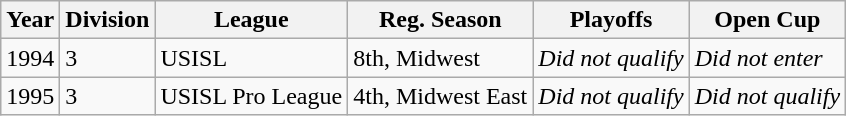<table class="wikitable">
<tr>
<th>Year</th>
<th>Division</th>
<th>League</th>
<th>Reg. Season</th>
<th>Playoffs</th>
<th>Open Cup</th>
</tr>
<tr>
<td>1994</td>
<td>3</td>
<td>USISL</td>
<td>8th, Midwest</td>
<td><em>Did not qualify</em></td>
<td><em>Did not enter</em></td>
</tr>
<tr>
<td>1995</td>
<td>3</td>
<td>USISL Pro League</td>
<td>4th, Midwest East</td>
<td><em>Did not qualify</em></td>
<td><em>Did not qualify</em></td>
</tr>
</table>
